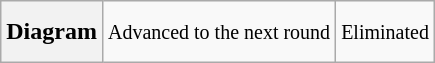<table class="wikitable" style="height:2.6em">
<tr>
<th>Diagram</th>
<td> <small>Advanced to the next round</small></td>
<td> <small>Eliminated</small></td>
</tr>
</table>
